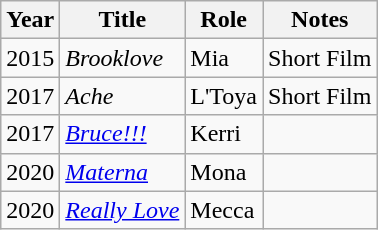<table class="wikitable">
<tr>
<th>Year</th>
<th>Title</th>
<th>Role</th>
<th>Notes</th>
</tr>
<tr>
<td>2015</td>
<td><em>Brooklove</em></td>
<td>Mia</td>
<td>Short Film</td>
</tr>
<tr>
<td>2017</td>
<td><em>Ache</em></td>
<td>L'Toya</td>
<td>Short Film</td>
</tr>
<tr>
<td>2017</td>
<td><em><a href='#'>Bruce!!!</a></em></td>
<td>Kerri</td>
<td></td>
</tr>
<tr>
<td>2020</td>
<td><em><a href='#'>Materna</a></em></td>
<td>Mona</td>
<td></td>
</tr>
<tr>
<td>2020</td>
<td><em><a href='#'>Really Love</a></em></td>
<td>Mecca</td>
<td></td>
</tr>
</table>
